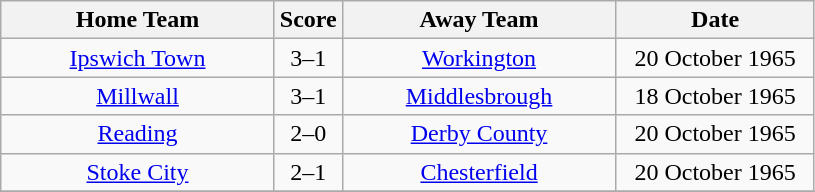<table class="wikitable" style="text-align:center;">
<tr>
<th width=175>Home Team</th>
<th width=20>Score</th>
<th width=175>Away Team</th>
<th width=125>Date</th>
</tr>
<tr>
<td><a href='#'>Ipswich Town</a></td>
<td>3–1</td>
<td><a href='#'>Workington</a></td>
<td>20 October 1965</td>
</tr>
<tr>
<td><a href='#'>Millwall</a></td>
<td>3–1</td>
<td><a href='#'>Middlesbrough</a></td>
<td>18 October 1965</td>
</tr>
<tr>
<td><a href='#'>Reading</a></td>
<td>2–0</td>
<td><a href='#'>Derby County</a></td>
<td>20 October 1965</td>
</tr>
<tr>
<td><a href='#'>Stoke City</a></td>
<td>2–1</td>
<td><a href='#'>Chesterfield</a></td>
<td>20 October 1965</td>
</tr>
<tr>
</tr>
</table>
